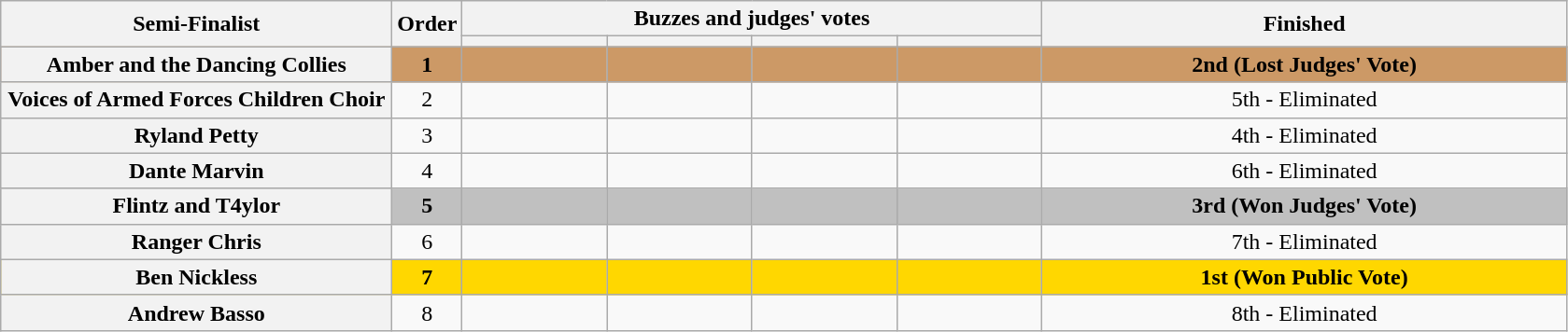<table class="wikitable plainrowheaders sortable" style="text-align:center;">
<tr>
<th scope="col" rowspan="2" class="unsortable" style="width:17em;">Semi-Finalist</th>
<th scope="col" rowspan="2" style="width:1em;">Order</th>
<th scope="col" colspan="4" class="unsortable" style="width:24em;">Buzzes and judges' votes</th>
<th scope="col" rowspan="2" style="width:23em;">Finished</th>
</tr>
<tr>
<th scope="col" class="unsortable" style="width:6em;"></th>
<th scope="col" class="unsortable" style="width:6em;"></th>
<th scope="col" class="unsortable" style="width:6em;"></th>
<th scope="col" class="unsortable" style="width:6em;"></th>
</tr>
<tr bgcolor=#c96>
<th scope="row"><strong>Amber and the Dancing Collies</strong></th>
<td><strong>1</strong></td>
<td style="text-align:center;"></td>
<td style="text-align:center;"></td>
<td style="text-align:center;"></td>
<td style="text-align:center;"></td>
<td><strong>2nd (Lost Judges' Vote)</strong></td>
</tr>
<tr>
<th scope="row">Voices of Armed Forces Children Choir</th>
<td>2</td>
<td style="text-align:center;"></td>
<td style="text-align:center;"></td>
<td style="text-align:center;"></td>
<td style="text-align:center;"></td>
<td>5th - Eliminated</td>
</tr>
<tr>
<th scope="row">Ryland Petty</th>
<td>3</td>
<td style="text-align:center;"></td>
<td style="text-align:center;"></td>
<td style="text-align:center;"></td>
<td style="text-align:center;"></td>
<td>4th - Eliminated</td>
</tr>
<tr>
<th scope="row">Dante Marvin</th>
<td>4</td>
<td style="text-align:center;"></td>
<td style="text-align:center;"></td>
<td style="text-align:center;"></td>
<td style="text-align:center;"></td>
<td>6th - Eliminated</td>
</tr>
<tr bgcolor=silver>
<th scope="row"><strong>Flintz and T4ylor</strong></th>
<td><strong>5</strong></td>
<td style="text-align:center;"></td>
<td style="text-align:center;"></td>
<td style="text-align:center;"></td>
<td style="text-align:center;"></td>
<td><strong>3rd (Won Judges' Vote)</strong></td>
</tr>
<tr>
<th scope="row">Ranger Chris</th>
<td>6</td>
<td style="text-align:center;"></td>
<td style="text-align:center;"></td>
<td style="text-align:center;"></td>
<td style="text-align:center;"></td>
<td>7th - Eliminated</td>
</tr>
<tr bgcolor=gold>
<th scope="row"><strong>Ben Nickless</strong></th>
<td><strong>7</strong></td>
<td style="text-align:center;"></td>
<td style="text-align:center;"></td>
<td style="text-align:center;"></td>
<td style="text-align:center;"></td>
<td><strong>1st (Won Public Vote)</strong></td>
</tr>
<tr>
<th scope="row">Andrew Basso</th>
<td>8</td>
<td style="text-align:center;"></td>
<td style="text-align:center;"></td>
<td style="text-align:center;"></td>
<td style="text-align:center;"></td>
<td>8th - Eliminated</td>
</tr>
</table>
